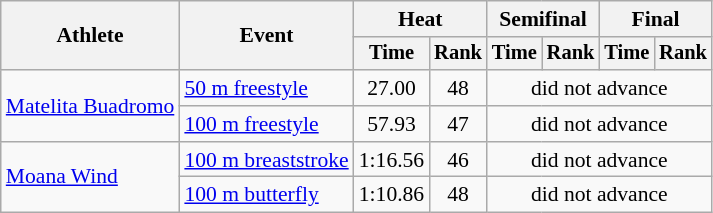<table class="wikitable" style="text-align:center; font-size:90%">
<tr>
<th rowspan="2">Athlete</th>
<th rowspan="2">Event</th>
<th colspan="2">Heat</th>
<th colspan="2">Semifinal</th>
<th colspan="2">Final</th>
</tr>
<tr style="font-size:95%">
<th>Time</th>
<th>Rank</th>
<th>Time</th>
<th>Rank</th>
<th>Time</th>
<th>Rank</th>
</tr>
<tr>
<td align=left rowspan=2><a href='#'>Matelita Buadromo</a></td>
<td align=left><a href='#'>50 m freestyle</a></td>
<td>27.00</td>
<td>48</td>
<td colspan=4>did not advance</td>
</tr>
<tr>
<td align=left><a href='#'>100 m freestyle</a></td>
<td>57.93</td>
<td>47</td>
<td colspan=4>did not advance</td>
</tr>
<tr>
<td align=left rowspan=2><a href='#'>Moana Wind</a></td>
<td align=left><a href='#'>100 m breaststroke</a></td>
<td>1:16.56</td>
<td>46</td>
<td colspan=4>did not advance</td>
</tr>
<tr>
<td align=left><a href='#'>100 m butterfly</a></td>
<td>1:10.86</td>
<td>48</td>
<td colspan=4>did not advance</td>
</tr>
</table>
